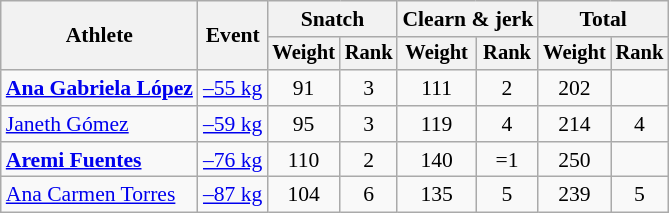<table class=wikitable style=font-size:90%;text-align:center>
<tr>
<th rowspan=2>Athlete</th>
<th rowspan=2>Event</th>
<th colspan=2>Snatch</th>
<th colspan=2>Clearn & jerk</th>
<th colspan=2>Total</th>
</tr>
<tr style=font-size:95%>
<th>Weight</th>
<th>Rank</th>
<th>Weight</th>
<th>Rank</th>
<th>Weight</th>
<th>Rank</th>
</tr>
<tr>
<td align=left><strong><a href='#'>Ana Gabriela López</a></strong></td>
<td align=left><a href='#'>–55 kg</a></td>
<td>91</td>
<td>3</td>
<td>111</td>
<td>2</td>
<td>202</td>
<td></td>
</tr>
<tr>
<td align=left><a href='#'>Janeth Gómez</a></td>
<td align=left><a href='#'>–59 kg</a></td>
<td>95</td>
<td>3</td>
<td>119</td>
<td>4</td>
<td>214</td>
<td>4</td>
</tr>
<tr>
<td align=left><strong><a href='#'>Aremi Fuentes</a></strong></td>
<td align=left><a href='#'>–76 kg</a></td>
<td>110</td>
<td>2</td>
<td>140</td>
<td>=1</td>
<td>250</td>
<td></td>
</tr>
<tr>
<td align=left><a href='#'>Ana Carmen Torres</a></td>
<td align=left><a href='#'>–87 kg</a></td>
<td>104</td>
<td>6</td>
<td>135</td>
<td>5</td>
<td>239</td>
<td>5</td>
</tr>
</table>
